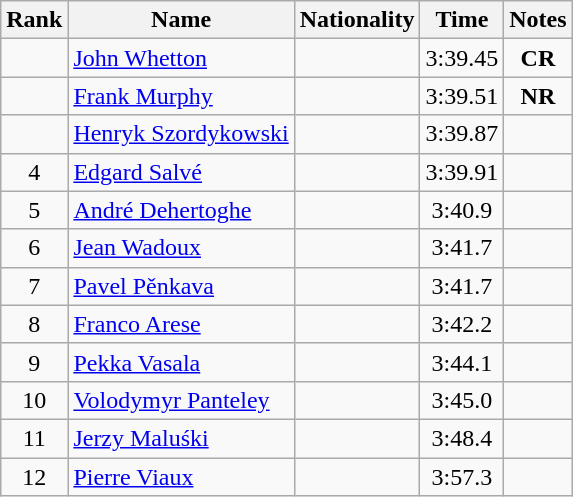<table class="wikitable sortable" style="text-align:center">
<tr>
<th>Rank</th>
<th>Name</th>
<th>Nationality</th>
<th>Time</th>
<th>Notes</th>
</tr>
<tr>
<td></td>
<td align=left><a href='#'>John Whetton</a></td>
<td align=left></td>
<td>3:39.45</td>
<td><strong>CR</strong></td>
</tr>
<tr>
<td></td>
<td align=left><a href='#'>Frank Murphy</a></td>
<td align=left></td>
<td>3:39.51</td>
<td><strong>NR</strong></td>
</tr>
<tr>
<td></td>
<td align=left><a href='#'>Henryk Szordykowski</a></td>
<td align=left></td>
<td>3:39.87</td>
<td></td>
</tr>
<tr>
<td>4</td>
<td align=left><a href='#'>Edgard Salvé</a></td>
<td align=left></td>
<td>3:39.91</td>
<td></td>
</tr>
<tr>
<td>5</td>
<td align=left><a href='#'>André Dehertoghe</a></td>
<td align=left></td>
<td>3:40.9</td>
<td></td>
</tr>
<tr>
<td>6</td>
<td align=left><a href='#'>Jean Wadoux</a></td>
<td align=left></td>
<td>3:41.7</td>
<td></td>
</tr>
<tr>
<td>7</td>
<td align=left><a href='#'>Pavel Pěnkava</a></td>
<td align=left></td>
<td>3:41.7</td>
<td></td>
</tr>
<tr>
<td>8</td>
<td align=left><a href='#'>Franco Arese</a></td>
<td align=left></td>
<td>3:42.2</td>
<td></td>
</tr>
<tr>
<td>9</td>
<td align=left><a href='#'>Pekka Vasala</a></td>
<td align=left></td>
<td>3:44.1</td>
<td></td>
</tr>
<tr>
<td>10</td>
<td align=left><a href='#'>Volodymyr Panteley</a></td>
<td align=left></td>
<td>3:45.0</td>
<td></td>
</tr>
<tr>
<td>11</td>
<td align=left><a href='#'>Jerzy Maluśki</a></td>
<td align=left></td>
<td>3:48.4</td>
<td></td>
</tr>
<tr>
<td>12</td>
<td align=left><a href='#'>Pierre Viaux</a></td>
<td align=left></td>
<td>3:57.3</td>
<td></td>
</tr>
</table>
